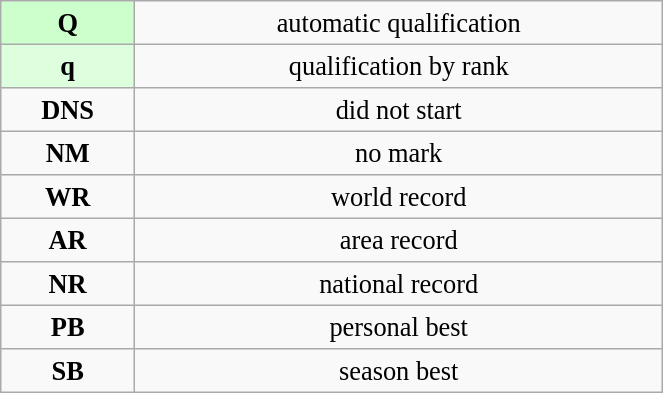<table class="wikitable" style=" text-align:center; font-size:110%;" width="35%">
<tr>
<td bgcolor="ccffcc"><strong>Q</strong></td>
<td>automatic qualification</td>
</tr>
<tr>
<td bgcolor="ddffdd"><strong>q</strong></td>
<td>qualification by rank</td>
</tr>
<tr>
<td><strong>DNS</strong></td>
<td>did not start</td>
</tr>
<tr>
<td><strong>NM</strong></td>
<td>no mark</td>
</tr>
<tr>
<td><strong>WR</strong></td>
<td>world record</td>
</tr>
<tr>
<td><strong>AR</strong></td>
<td>area record</td>
</tr>
<tr>
<td><strong>NR</strong></td>
<td>national record</td>
</tr>
<tr>
<td><strong>PB</strong></td>
<td>personal best</td>
</tr>
<tr>
<td><strong>SB</strong></td>
<td>season best</td>
</tr>
</table>
